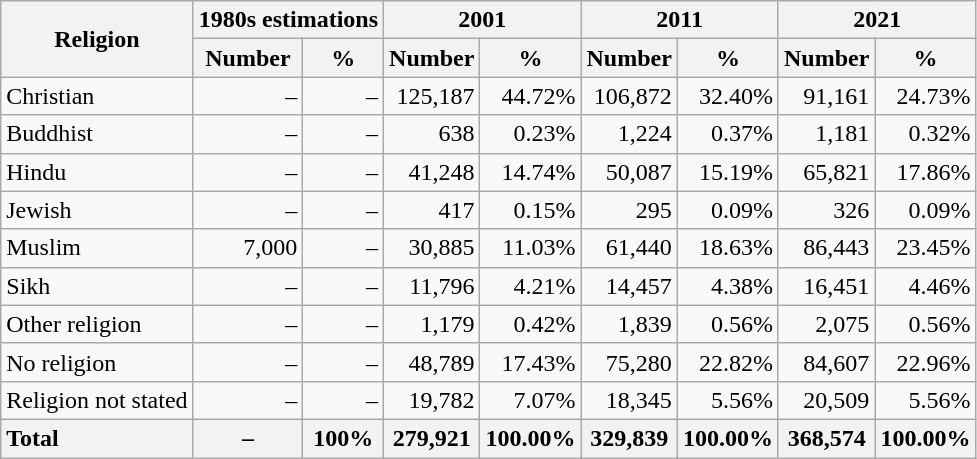<table class="wikitable sortable" style="text-align:right">
<tr>
<th rowspan="2">Religion</th>
<th colspan="2">1980s estimations</th>
<th colspan="2">2001</th>
<th colspan="2">2011</th>
<th colspan="2">2021</th>
</tr>
<tr>
<th>Number</th>
<th>%</th>
<th>Number</th>
<th>%</th>
<th>Number</th>
<th>%</th>
<th>Number</th>
<th>%</th>
</tr>
<tr>
<td style="text-align:left">Christian</td>
<td>–</td>
<td>–</td>
<td>125,187</td>
<td>44.72%</td>
<td>106,872</td>
<td>32.40%</td>
<td>91,161</td>
<td>24.73%</td>
</tr>
<tr>
<td style="text-align:left">Buddhist</td>
<td>–</td>
<td>–</td>
<td>638</td>
<td>0.23%</td>
<td>1,224</td>
<td>0.37%</td>
<td>1,181</td>
<td>0.32%</td>
</tr>
<tr>
<td style="text-align:left">Hindu</td>
<td>–</td>
<td>–</td>
<td>41,248</td>
<td>14.74%</td>
<td>50,087</td>
<td>15.19%</td>
<td>65,821</td>
<td>17.86%</td>
</tr>
<tr>
<td style="text-align:left">Jewish</td>
<td>–</td>
<td>–</td>
<td>417</td>
<td>0.15%</td>
<td>295</td>
<td>0.09%</td>
<td>326</td>
<td>0.09%</td>
</tr>
<tr>
<td style="text-align:left">Muslim</td>
<td>7,000</td>
<td>–</td>
<td>30,885</td>
<td>11.03%</td>
<td>61,440</td>
<td>18.63%</td>
<td>86,443</td>
<td>23.45%</td>
</tr>
<tr>
<td style="text-align:left">Sikh</td>
<td>–</td>
<td>–</td>
<td>11,796</td>
<td>4.21%</td>
<td>14,457</td>
<td>4.38%</td>
<td>16,451</td>
<td>4.46%</td>
</tr>
<tr>
<td style="text-align:left">Other religion</td>
<td>–</td>
<td>–</td>
<td>1,179</td>
<td>0.42%</td>
<td>1,839</td>
<td>0.56%</td>
<td>2,075</td>
<td>0.56%</td>
</tr>
<tr>
<td style="text-align:left">No religion</td>
<td>–</td>
<td>–</td>
<td>48,789</td>
<td>17.43%</td>
<td>75,280</td>
<td>22.82%</td>
<td>84,607</td>
<td>22.96%</td>
</tr>
<tr>
<td style="text-align:left">Religion not stated</td>
<td>–</td>
<td>–</td>
<td>19,782</td>
<td>7.07%</td>
<td>18,345</td>
<td>5.56%</td>
<td>20,509</td>
<td>5.56%</td>
</tr>
<tr>
<th style="text-align:left">Total</th>
<th>–</th>
<th>100%</th>
<th>279,921</th>
<th>100.00%</th>
<th>329,839</th>
<th>100.00%</th>
<th>368,574</th>
<th>100.00%</th>
</tr>
</table>
